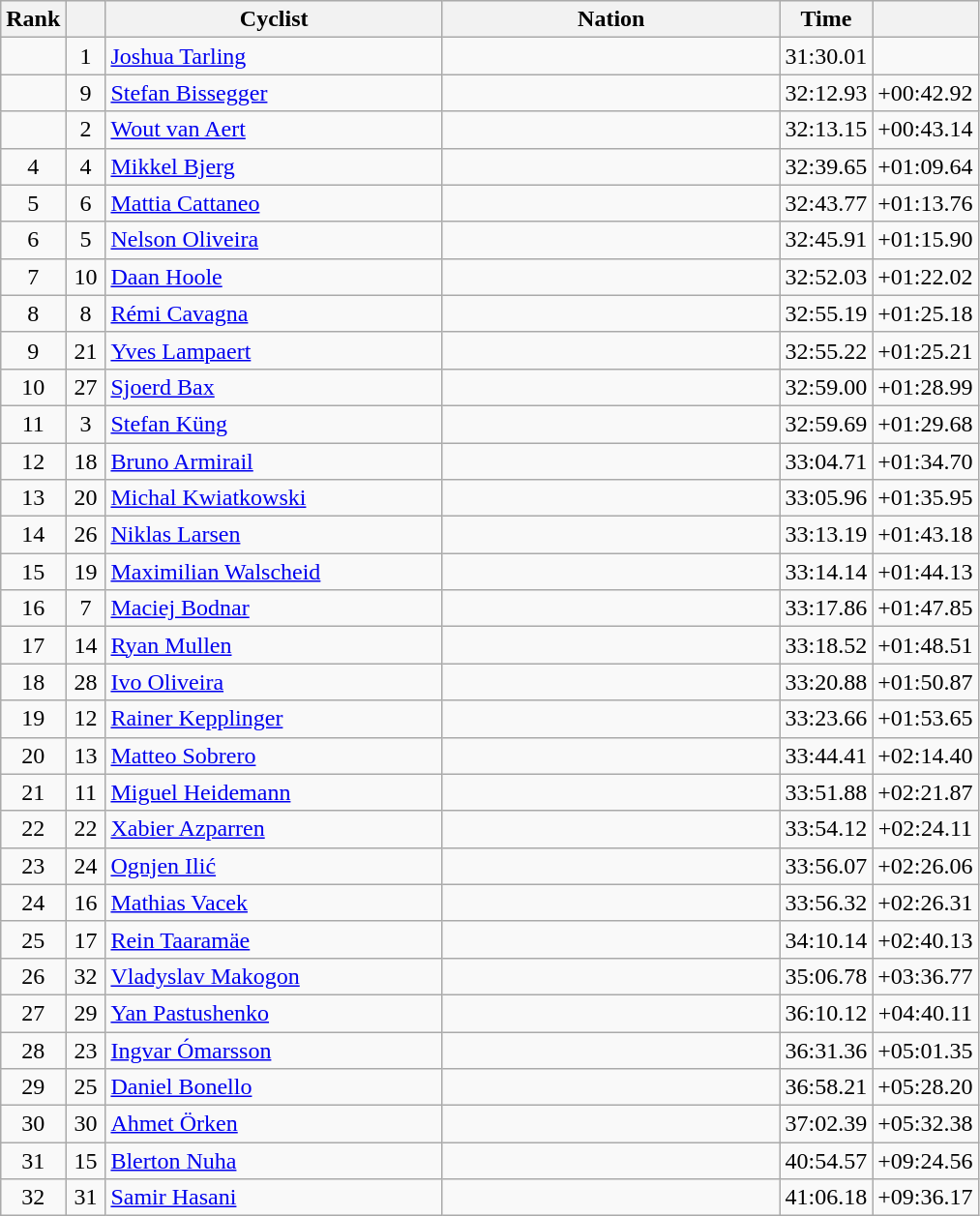<table class="wikitable sortable" style="text-align:center">
<tr style="background:#efefef;">
<th width="30">Rank</th>
<th width="20"></th>
<th width="225">Cyclist</th>
<th width="225">Nation</th>
<th width="55">Time</th>
<th width="55"></th>
</tr>
<tr>
<td></td>
<td>1</td>
<td align="left"><a href='#'>Joshua Tarling</a></td>
<td align="left"></td>
<td>31:30.01</td>
<td></td>
</tr>
<tr>
<td></td>
<td>9</td>
<td align="left"><a href='#'>Stefan Bissegger</a></td>
<td align="left"></td>
<td>32:12.93</td>
<td>+00:42.92</td>
</tr>
<tr>
<td></td>
<td>2</td>
<td align="left"><a href='#'>Wout van Aert</a></td>
<td align="left"></td>
<td>32:13.15</td>
<td>+00:43.14</td>
</tr>
<tr>
<td>4</td>
<td>4</td>
<td align="left"><a href='#'>Mikkel Bjerg</a></td>
<td align="left"></td>
<td>32:39.65</td>
<td>+01:09.64</td>
</tr>
<tr>
<td>5</td>
<td>6</td>
<td align="left"><a href='#'>Mattia Cattaneo</a></td>
<td align="left"></td>
<td>32:43.77</td>
<td>+01:13.76</td>
</tr>
<tr>
<td>6</td>
<td>5</td>
<td align="left"><a href='#'>Nelson Oliveira</a></td>
<td align="left"></td>
<td>32:45.91</td>
<td>+01:15.90</td>
</tr>
<tr>
<td>7</td>
<td>10</td>
<td align="left"><a href='#'>Daan Hoole</a></td>
<td align="left"></td>
<td>32:52.03</td>
<td>+01:22.02</td>
</tr>
<tr>
<td>8</td>
<td>8</td>
<td align="left"><a href='#'>Rémi Cavagna</a></td>
<td align="left"></td>
<td>32:55.19</td>
<td>+01:25.18</td>
</tr>
<tr>
<td>9</td>
<td>21</td>
<td align="left"><a href='#'>Yves Lampaert</a></td>
<td align="left"></td>
<td>32:55.22</td>
<td>+01:25.21</td>
</tr>
<tr>
<td>10</td>
<td>27</td>
<td align="left"><a href='#'>Sjoerd Bax</a></td>
<td align="left"></td>
<td>32:59.00</td>
<td>+01:28.99</td>
</tr>
<tr>
<td>11</td>
<td>3</td>
<td align="left"><a href='#'>Stefan Küng</a></td>
<td align="left"></td>
<td>32:59.69</td>
<td>+01:29.68</td>
</tr>
<tr>
<td>12</td>
<td>18</td>
<td align="left"><a href='#'>Bruno Armirail</a></td>
<td align="left"></td>
<td>33:04.71</td>
<td>+01:34.70</td>
</tr>
<tr>
<td>13</td>
<td>20</td>
<td align="left"><a href='#'>Michal Kwiatkowski</a></td>
<td align="left"></td>
<td>33:05.96</td>
<td>+01:35.95</td>
</tr>
<tr>
<td>14</td>
<td>26</td>
<td align="left"><a href='#'>Niklas Larsen</a></td>
<td align="left"></td>
<td>33:13.19</td>
<td>+01:43.18</td>
</tr>
<tr>
<td>15</td>
<td>19</td>
<td align="left"><a href='#'>Maximilian Walscheid</a></td>
<td align="left"></td>
<td>33:14.14</td>
<td>+01:44.13</td>
</tr>
<tr>
<td>16</td>
<td>7</td>
<td align="left"><a href='#'>Maciej Bodnar</a></td>
<td align="left"></td>
<td>33:17.86</td>
<td>+01:47.85</td>
</tr>
<tr>
<td>17</td>
<td>14</td>
<td align="left"><a href='#'>Ryan Mullen</a></td>
<td align="left"></td>
<td>33:18.52</td>
<td>+01:48.51</td>
</tr>
<tr>
<td>18</td>
<td>28</td>
<td align="left"><a href='#'>Ivo Oliveira</a></td>
<td align="left"></td>
<td>33:20.88</td>
<td>+01:50.87</td>
</tr>
<tr>
<td>19</td>
<td>12</td>
<td align="left"><a href='#'>Rainer Kepplinger</a></td>
<td align="left"></td>
<td>33:23.66</td>
<td>+01:53.65</td>
</tr>
<tr>
<td>20</td>
<td>13</td>
<td align="left"><a href='#'>Matteo Sobrero</a></td>
<td align="left"></td>
<td>33:44.41</td>
<td>+02:14.40</td>
</tr>
<tr>
<td>21</td>
<td>11</td>
<td align="left"><a href='#'>Miguel Heidemann</a></td>
<td align="left"></td>
<td>33:51.88</td>
<td>+02:21.87</td>
</tr>
<tr>
<td>22</td>
<td>22</td>
<td align="left"><a href='#'>Xabier Azparren</a></td>
<td align="left"></td>
<td>33:54.12</td>
<td>+02:24.11</td>
</tr>
<tr>
<td>23</td>
<td>24</td>
<td align="left"><a href='#'>Ognjen Ilić</a></td>
<td align="left"></td>
<td>33:56.07</td>
<td>+02:26.06</td>
</tr>
<tr>
<td>24</td>
<td>16</td>
<td align="left"><a href='#'>Mathias Vacek</a></td>
<td align="left"></td>
<td>33:56.32</td>
<td>+02:26.31</td>
</tr>
<tr>
<td>25</td>
<td>17</td>
<td align="left"><a href='#'>Rein Taaramäe</a></td>
<td align="left"></td>
<td>34:10.14</td>
<td>+02:40.13</td>
</tr>
<tr>
<td>26</td>
<td>32</td>
<td align="left"><a href='#'>Vladyslav Makogon</a></td>
<td align="left"></td>
<td>35:06.78</td>
<td>+03:36.77</td>
</tr>
<tr>
<td>27</td>
<td>29</td>
<td align="left"><a href='#'>Yan Pastushenko</a></td>
<td align="left"></td>
<td>36:10.12</td>
<td>+04:40.11</td>
</tr>
<tr>
<td>28</td>
<td>23</td>
<td align="left"><a href='#'>Ingvar Ómarsson</a></td>
<td align="left"></td>
<td>36:31.36</td>
<td>+05:01.35</td>
</tr>
<tr>
<td>29</td>
<td>25</td>
<td align="left"><a href='#'>Daniel Bonello</a></td>
<td align="left"></td>
<td>36:58.21</td>
<td>+05:28.20</td>
</tr>
<tr>
<td>30</td>
<td>30</td>
<td align="left"><a href='#'>Ahmet Örken</a></td>
<td align="left"></td>
<td>37:02.39</td>
<td>+05:32.38</td>
</tr>
<tr>
<td>31</td>
<td>15</td>
<td align="left"><a href='#'>Blerton Nuha</a></td>
<td align="left"></td>
<td>40:54.57</td>
<td>+09:24.56</td>
</tr>
<tr>
<td>32</td>
<td>31</td>
<td align="left"><a href='#'>Samir Hasani</a></td>
<td align="left"></td>
<td>41:06.18</td>
<td>+09:36.17</td>
</tr>
</table>
